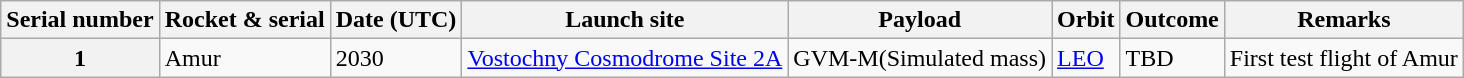<table class="wikitable">
<tr>
<th>Serial number</th>
<th>Rocket & serial</th>
<th>Date (UTC)</th>
<th>Launch site</th>
<th>Payload</th>
<th>Orbit</th>
<th>Outcome</th>
<th>Remarks</th>
</tr>
<tr>
<th>1</th>
<td>Amur</td>
<td data-sort-value="December 2028"> 2030</td>
<td><a href='#'>Vostochny Cosmodrome Site 2A</a></td>
<td>GVM-M(Simulated mass)</td>
<td><a href='#'>LEO</a></td>
<td>TBD</td>
<td>First test flight of Amur</td>
</tr>
</table>
